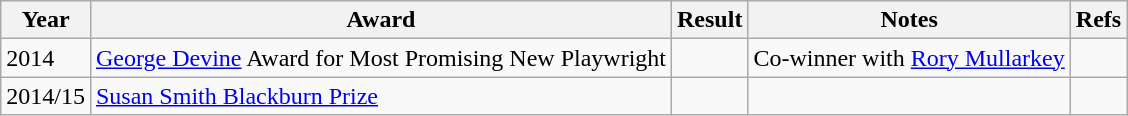<table class="wikitable">
<tr>
<th>Year</th>
<th>Award</th>
<th>Result</th>
<th>Notes</th>
<th>Refs</th>
</tr>
<tr>
<td>2014</td>
<td><a href='#'>George Devine</a> Award for Most Promising New Playwright</td>
<td></td>
<td>Co-winner with <a href='#'>Rory Mullarkey</a></td>
<td></td>
</tr>
<tr>
<td>2014/15</td>
<td><a href='#'>Susan Smith Blackburn Prize</a></td>
<td></td>
<td></td>
<td></td>
</tr>
</table>
